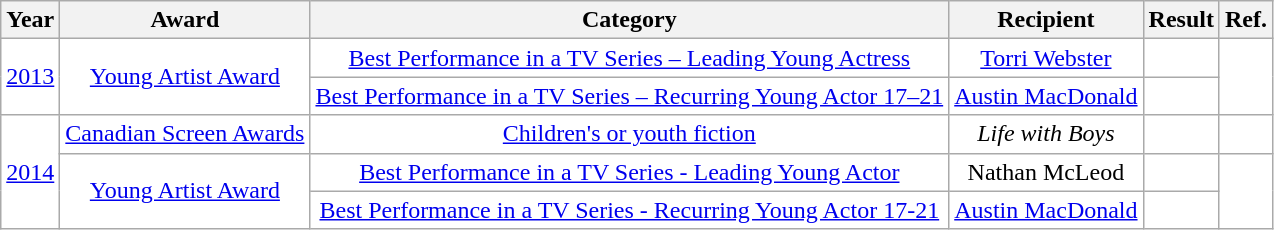<table class="wikitable" rowspan=6; style="text-align: center; background:#ffffff;">
<tr>
<th>Year</th>
<th>Award</th>
<th>Category</th>
<th>Recipient</th>
<th>Result</th>
<th>Ref.</th>
</tr>
<tr>
<td rowspan=2><a href='#'>2013</a></td>
<td rowspan=2><a href='#'>Young Artist Award</a></td>
<td><a href='#'>Best Performance in a TV Series – Leading Young Actress</a></td>
<td><a href='#'>Torri Webster</a></td>
<td></td>
<td rowspan=2></td>
</tr>
<tr>
<td><a href='#'>Best Performance in a TV Series – Recurring Young Actor 17–21</a></td>
<td><a href='#'>Austin MacDonald</a></td>
<td></td>
</tr>
<tr>
<td rowspan=3><a href='#'>2014</a></td>
<td><a href='#'>Canadian Screen Awards</a></td>
<td><a href='#'>Children's or youth fiction</a></td>
<td><em>Life with Boys</em></td>
<td></td>
<td></td>
</tr>
<tr>
<td rowspan=2><a href='#'>Young Artist Award</a></td>
<td><a href='#'>Best Performance in a TV Series - Leading Young Actor</a></td>
<td>Nathan McLeod</td>
<td></td>
<td rowspan=2></td>
</tr>
<tr>
<td><a href='#'>Best Performance in a TV Series - Recurring Young Actor 17-21</a></td>
<td><a href='#'>Austin MacDonald</a></td>
<td></td>
</tr>
</table>
